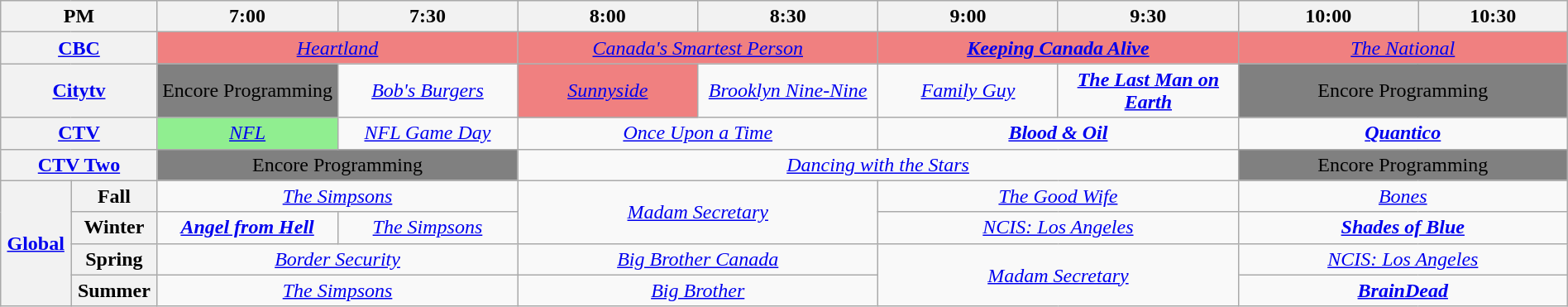<table class="wikitable" style="width:100%;margin-right:0;text-align:center">
<tr>
<th colspan="2" style="width:10%;">PM</th>
<th style="width:11.5%;">7:00</th>
<th style="width:11.5%;">7:30</th>
<th colspan="2" ! style="width:11.5%;">8:00</th>
<th style="width:11.5%;">8:30</th>
<th style="width:11.5%;">9:00</th>
<th style="width:11.5%;">9:30</th>
<th style="width:11.5%;">10:00</th>
<th style="width:11.5%;">10:30</th>
</tr>
<tr>
<th colspan="2"><a href='#'>CBC</a></th>
<td colspan="2" style="background:#f08080;"><em><a href='#'>Heartland</a></em></td>
<td colspan="3" style="background:#f08080;"><em><a href='#'>Canada's Smartest Person</a></em></td>
<td colspan="2" style="background:#f08080;"><strong><em><a href='#'>Keeping Canada Alive</a></em></strong></td>
<td colspan="2" style="background:#f08080;"><em><a href='#'>The National</a></em></td>
</tr>
<tr>
<th colspan="2"><a href='#'>Citytv</a></th>
<td style="background:gray;">Encore Programming</td>
<td><em><a href='#'>Bob's Burgers</a></em></td>
<td colspan="2" style="background:#f08080;"><em><a href='#'>Sunnyside</a></em></td>
<td><em><a href='#'>Brooklyn Nine-Nine</a></em></td>
<td><em><a href='#'>Family Guy</a></em></td>
<td><strong><em><a href='#'>The Last Man on Earth</a></em></strong></td>
<td colspan="2" style="background:gray;">Encore Programming</td>
</tr>
<tr>
<th colspan="2"><a href='#'>CTV</a></th>
<td style="background:lightgreen;"><em><a href='#'>NFL</a></em></td>
<td><em><a href='#'>NFL Game Day</a></em></td>
<td colspan="3"><em><a href='#'>Once Upon a Time</a></em></td>
<td colspan="2"><strong><em><a href='#'>Blood & Oil</a></em></strong></td>
<td colspan="2"><strong><em><a href='#'>Quantico</a></em></strong></td>
</tr>
<tr>
<th colspan="2"><a href='#'>CTV Two</a></th>
<td colspan="2" style="background:gray;">Encore Programming</td>
<td colspan="5"><em><a href='#'>Dancing with the Stars</a></em></td>
<td colspan="2" style="background:gray;">Encore Programming</td>
</tr>
<tr>
<th rowspan="4" colspan="1"><a href='#'>Global</a></th>
<th>Fall</th>
<td colspan="2"><em><a href='#'>The Simpsons</a></em></td>
<td rowspan="2" colspan="3"><em><a href='#'>Madam Secretary</a></em></td>
<td colspan="2"><em><a href='#'>The Good Wife</a></em></td>
<td colspan="2"><em><a href='#'>Bones</a></em></td>
</tr>
<tr>
<th>Winter</th>
<td><strong><em><a href='#'>Angel from Hell</a></em></strong></td>
<td><em><a href='#'>The Simpsons</a></em></td>
<td colspan="2"><em><a href='#'>NCIS: Los Angeles</a></em></td>
<td colspan="2"><strong><em><a href='#'>Shades of Blue</a></em></strong></td>
</tr>
<tr>
<th>Spring</th>
<td colspan="2"><em><a href='#'>Border Security</a></em></td>
<td colspan="3"><em><a href='#'>Big Brother Canada</a></em></td>
<td rowspan="2" colspan="2"><em><a href='#'>Madam Secretary</a></em></td>
<td colspan="2"><em><a href='#'>NCIS: Los Angeles</a></em></td>
</tr>
<tr>
<th>Summer</th>
<td colspan="2"><em><a href='#'>The Simpsons</a></em></td>
<td colspan="3"><em><a href='#'>Big Brother</a></em></td>
<td colspan="2"><strong><em><a href='#'>BrainDead</a></em></strong></td>
</tr>
</table>
